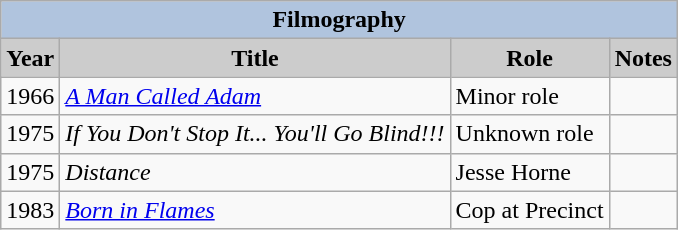<table class="wikitable">
<tr style="text-align:center;">
<th colspan=4 style="background:#B0C4DE;">Filmography</th>
</tr>
<tr style="text-align:center;">
<th style="background:#ccc;">Year</th>
<th style="background:#ccc;">Title</th>
<th style="background:#ccc;">Role</th>
<th style="background:#ccc;">Notes</th>
</tr>
<tr>
<td>1966</td>
<td><em><a href='#'>A Man Called Adam</a></em></td>
<td>Minor role</td>
<td></td>
</tr>
<tr>
<td>1975</td>
<td><em>If You Don't Stop It... You'll Go Blind!!!</em></td>
<td>Unknown role</td>
<td></td>
</tr>
<tr>
<td>1975</td>
<td><em>Distance</em></td>
<td>Jesse Horne</td>
<td></td>
</tr>
<tr>
<td>1983</td>
<td><em><a href='#'>Born in Flames</a></em></td>
<td>Cop at Precinct</td>
<td></td>
</tr>
</table>
